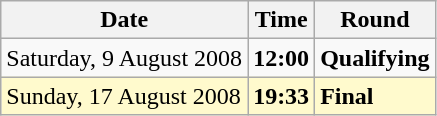<table class="wikitable">
<tr>
<th>Date</th>
<th>Time</th>
<th>Round</th>
</tr>
<tr>
<td>Saturday, 9 August 2008</td>
<td><strong>12:00</strong></td>
<td><strong>Qualifying</strong></td>
</tr>
<tr style=background:lemonchiffon>
<td>Sunday, 17 August 2008</td>
<td><strong>19:33</strong></td>
<td><strong>Final</strong></td>
</tr>
</table>
